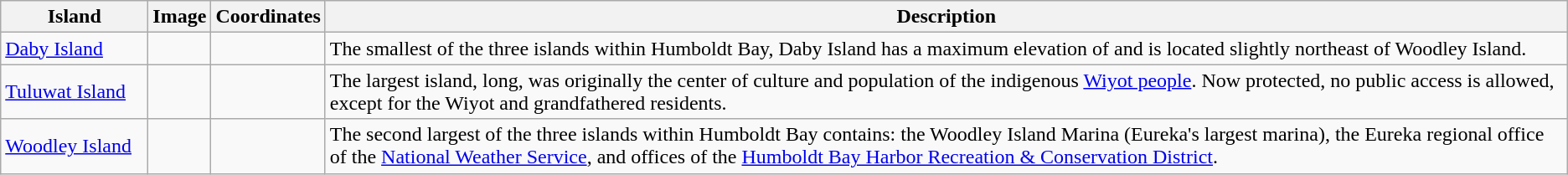<table class="wikitable">
<tr>
<th width=110>Island</th>
<th>Image</th>
<th>Coordinates</th>
<th>Description</th>
</tr>
<tr>
<td><a href='#'>Daby Island</a></td>
<td></td>
<td></td>
<td>The smallest of the three islands within Humboldt Bay, Daby Island has a maximum elevation of  and is located slightly northeast of Woodley Island.</td>
</tr>
<tr>
<td><a href='#'>Tuluwat Island</a></td>
<td></td>
<td></td>
<td>The largest island,  long, was originally the center of culture and population of the indigenous <a href='#'>Wiyot people</a>. Now protected, no public access is allowed, except for the Wiyot and grandfathered residents.</td>
</tr>
<tr>
<td><a href='#'>Woodley Island</a></td>
<td></td>
<td></td>
<td>The second largest of the three islands within Humboldt Bay contains: the Woodley Island Marina (Eureka's largest marina), the Eureka regional office of the <a href='#'>National Weather Service</a>, and offices of the <a href='#'>Humboldt Bay Harbor Recreation & Conservation District</a>.</td>
</tr>
</table>
